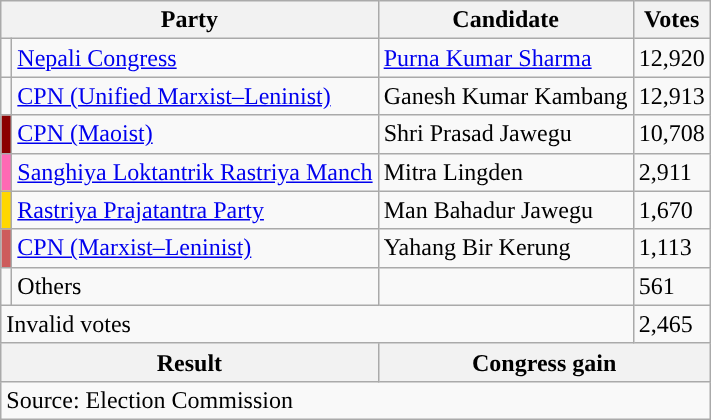<table class="wikitable">
<tr>
<th colspan="2">Party</th>
<th>Candidate</th>
<th>Votes</th>
</tr>
<tr>
<td style="background-color:"></td>
<td><a href='#'>Nepali Congress</a></td>
<td><a href='#'>Purna Kumar Sharma</a></td>
<td>12,920</td>
</tr>
<tr>
<td style="background-color:"></td>
<td><a href='#'>CPN (Unified Marxist–Leninist)</a></td>
<td>Ganesh Kumar Kambang</td>
<td>12,913</td>
</tr>
<tr>
<td style="background-color:darkred"></td>
<td><a href='#'>CPN (Maoist)</a></td>
<td>Shri Prasad Jawegu</td>
<td>10,708</td>
</tr>
<tr>
<td style="background-color:hotpink"></td>
<td><a href='#'>Sanghiya Loktantrik Rastriya Manch</a></td>
<td>Mitra Lingden</td>
<td>2,911</td>
</tr>
<tr>
<td style="background-color:gold"></td>
<td><a href='#'>Rastriya Prajatantra Party</a></td>
<td>Man Bahadur Jawegu</td>
<td>1,670</td>
</tr>
<tr>
<td style="background-color:indianred"></td>
<td><a href='#'>CPN (Marxist–Leninist)</a></td>
<td>Yahang Bir Kerung</td>
<td>1,113</td>
</tr>
<tr>
<td></td>
<td>Others</td>
<td></td>
<td>561</td>
</tr>
<tr>
<td colspan="3">Invalid votes</td>
<td>2,465</td>
</tr>
<tr>
<th colspan="2">Result</th>
<th colspan="2">Congress gain</th>
</tr>
<tr>
<td colspan="4">Source: Election Commission</td>
</tr>
</table>
